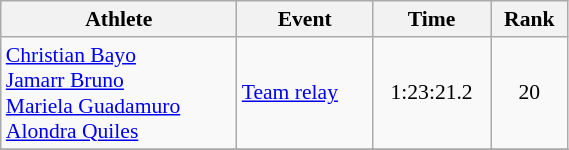<table class="wikitable" style="text-align:center; font-size:90%; width:30%;">
<tr>
<th>Athlete</th>
<th>Event</th>
<th>Time</th>
<th>Rank</th>
</tr>
<tr>
<td align=left><a href='#'>Christian Bayo</a> <br> <a href='#'>Jamarr Bruno</a> <br> <a href='#'>Mariela Guadamuro</a> <br> <a href='#'>Alondra Quiles</a></td>
<td align=left><a href='#'>Team relay</a></td>
<td>1:23:21.2</td>
<td>20</td>
</tr>
<tr>
</tr>
</table>
